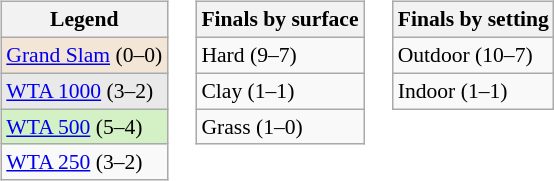<table>
<tr valign=top>
<td><br><table class="wikitable" style=font-size:90%>
<tr>
<th>Legend</th>
</tr>
<tr style=background:#f3e6d7>
<td><a href='#'>Grand Slam</a> (0–0)</td>
</tr>
<tr style=background:#e9e9e9>
<td><a href='#'>WTA 1000</a> (3–2)</td>
</tr>
<tr style=background:#d4f1c5>
<td><a href='#'>WTA 500</a> (5–4)</td>
</tr>
<tr>
<td><a href='#'>WTA 250</a> (3–2)</td>
</tr>
</table>
</td>
<td><br><table class="wikitable" style=font-size:90%>
<tr>
<th>Finals by surface</th>
</tr>
<tr>
<td>Hard (9–7)</td>
</tr>
<tr>
<td>Clay (1–1)</td>
</tr>
<tr>
<td>Grass (1–0)</td>
</tr>
</table>
</td>
<td><br><table class="wikitable" style=font-size:90%>
<tr>
<th>Finals by setting</th>
</tr>
<tr>
<td>Outdoor (10–7)</td>
</tr>
<tr>
<td>Indoor (1–1)</td>
</tr>
</table>
</td>
</tr>
</table>
